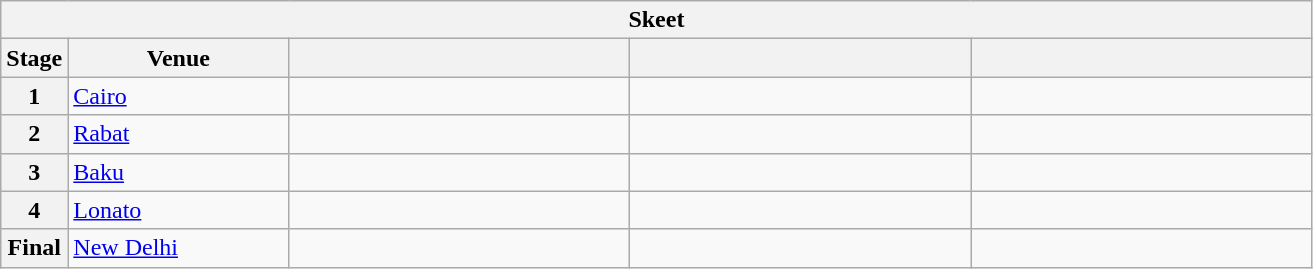<table class="wikitable">
<tr>
<th colspan="5">Skeet</th>
</tr>
<tr>
<th>Stage</th>
<th width=140>Venue</th>
<th width=220></th>
<th width=220></th>
<th width=220></th>
</tr>
<tr>
<th>1</th>
<td> <a href='#'>Cairo</a></td>
<td></td>
<td></td>
<td></td>
</tr>
<tr>
<th>2</th>
<td> <a href='#'>Rabat</a></td>
<td></td>
<td></td>
<td></td>
</tr>
<tr>
<th>3</th>
<td> <a href='#'>Baku</a></td>
<td></td>
<td></td>
<td></td>
</tr>
<tr>
<th>4</th>
<td> <a href='#'>Lonato</a></td>
<td></td>
<td></td>
<td></td>
</tr>
<tr>
<th>Final</th>
<td> <a href='#'>New Delhi</a></td>
<td></td>
<td></td>
<td></td>
</tr>
</table>
